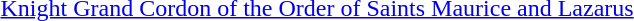<table>
<tr>
<td rowspan=2 style="width:60px; vertical-align:top;"></td>
<td><a href='#'>Knight Grand Cordon of the Order of Saints Maurice and Lazarus</a></td>
</tr>
<tr>
<td></td>
</tr>
</table>
